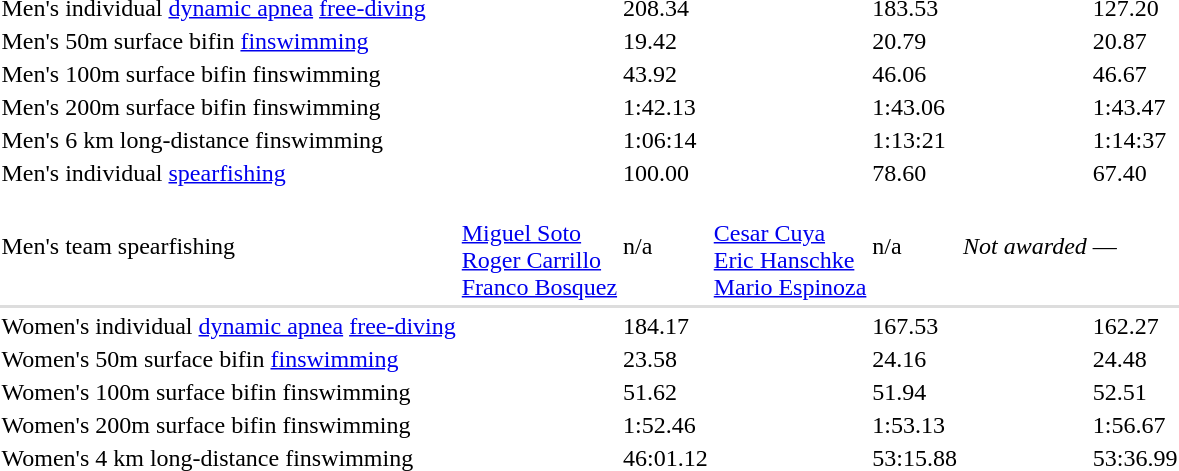<table>
<tr>
<td>Men's individual <a href='#'>dynamic apnea</a> <a href='#'>free-diving</a></td>
<td></td>
<td>208.34</td>
<td></td>
<td>183.53</td>
<td></td>
<td>127.20</td>
</tr>
<tr>
<td>Men's 50m surface bifin <a href='#'>finswimming</a></td>
<td></td>
<td>19.42</td>
<td></td>
<td>20.79</td>
<td></td>
<td>20.87</td>
</tr>
<tr>
<td>Men's 100m surface bifin finswimming</td>
<td></td>
<td>43.92</td>
<td></td>
<td>46.06</td>
<td></td>
<td>46.67</td>
</tr>
<tr>
<td>Men's 200m surface bifin finswimming</td>
<td></td>
<td>1:42.13</td>
<td></td>
<td>1:43.06</td>
<td></td>
<td>1:43.47</td>
</tr>
<tr>
<td>Men's 6 km long-distance finswimming</td>
<td></td>
<td>1:06:14</td>
<td></td>
<td>1:13:21</td>
<td></td>
<td>1:14:37</td>
</tr>
<tr>
<td>Men's individual <a href='#'>spearfishing</a></td>
<td></td>
<td>100.00</td>
<td></td>
<td>78.60</td>
<td></td>
<td>67.40</td>
</tr>
<tr>
<td>Men's team spearfishing</td>
<td><br><a href='#'>Miguel Soto</a><br><a href='#'>Roger Carrillo</a><br><a href='#'>Franco Bosquez</a></td>
<td>n/a</td>
<td><br><a href='#'>Cesar Cuya</a><br><a href='#'>Eric Hanschke</a><br><a href='#'>Mario Espinoza</a></td>
<td>n/a</td>
<td><em>Not awarded</em></td>
<td>—</td>
</tr>
<tr bgcolor=#DDDDDD>
<td colspan=7></td>
</tr>
<tr>
<td>Women's individual <a href='#'>dynamic apnea</a> <a href='#'>free-diving</a></td>
<td></td>
<td>184.17</td>
<td></td>
<td>167.53</td>
<td></td>
<td>162.27</td>
</tr>
<tr>
<td>Women's 50m surface bifin <a href='#'>finswimming</a></td>
<td></td>
<td>23.58</td>
<td></td>
<td>24.16</td>
<td></td>
<td>24.48</td>
</tr>
<tr>
<td>Women's 100m surface bifin finswimming</td>
<td></td>
<td>51.62</td>
<td></td>
<td>51.94</td>
<td></td>
<td>52.51</td>
</tr>
<tr>
<td>Women's 200m surface bifin finswimming</td>
<td></td>
<td>1:52.46</td>
<td></td>
<td>1:53.13</td>
<td></td>
<td>1:56.67</td>
</tr>
<tr>
<td>Women's 4 km long-distance finswimming</td>
<td></td>
<td>46:01.12</td>
<td></td>
<td>53:15.88</td>
<td></td>
<td>53:36.99</td>
</tr>
</table>
